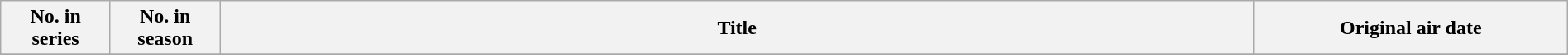<table class="wikitable plainrowheaders" style="width:100%;">
<tr>
<th width=7%>No. in<br> series</th>
<th width=7%>No. in<br> season</th>
<th>Title</th>
<th width=20%>Original air date</th>
</tr>
<tr>
</tr>
</table>
